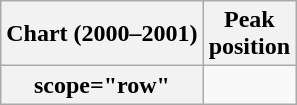<table class="wikitable plainrowheaders" style="text-align:center">
<tr>
<th scope="col">Chart (2000–2001)</th>
<th scope="col">Peak<br>position</th>
</tr>
<tr>
<th>scope="row"</th>
</tr>
</table>
